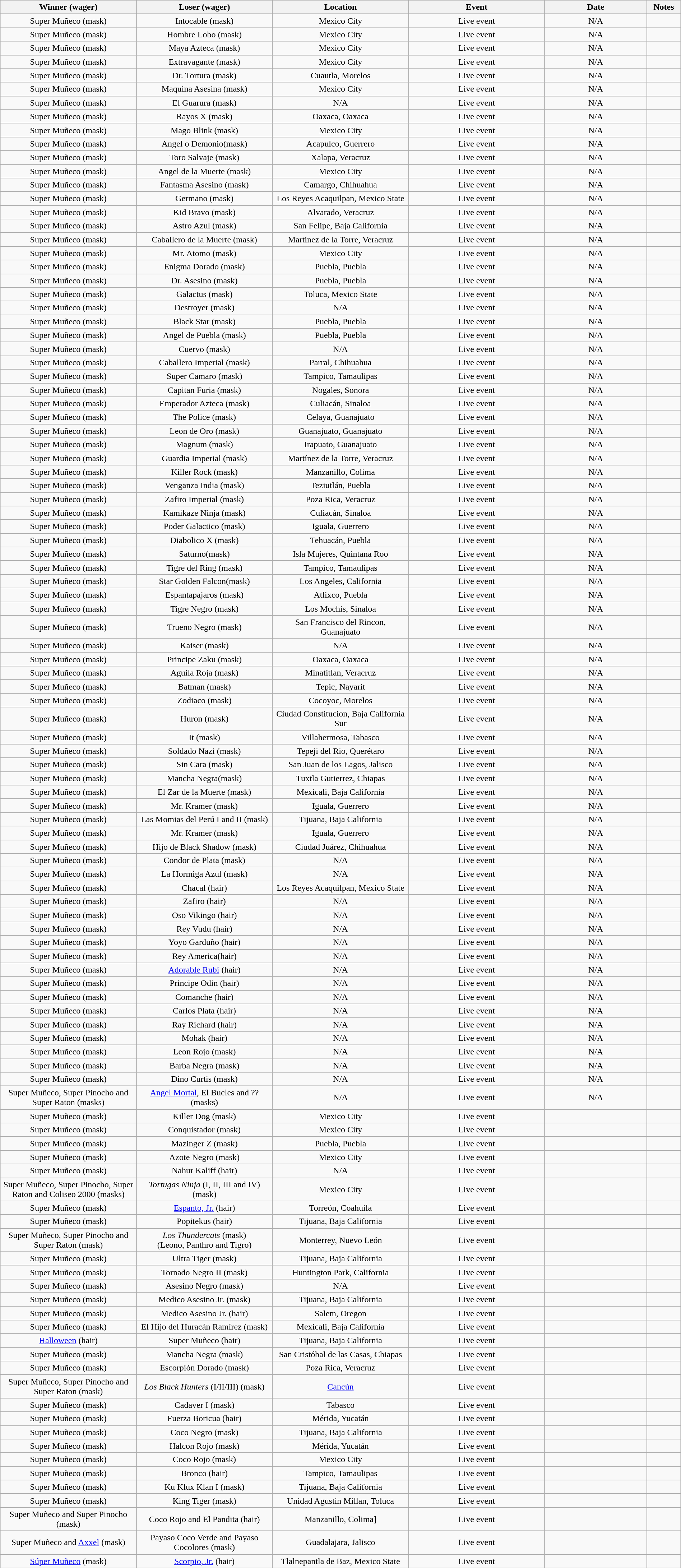<table class="wikitable sortable" width=100%  style="text-align: center">
<tr>
<th width=20% scope="col">Winner (wager)</th>
<th width=20% scope="col">Loser (wager)</th>
<th width=20% scope="col">Location</th>
<th width=20% scope="col">Event</th>
<th width=15% scope="col">Date</th>
<th class="unsortable" width=5% scope="col">Notes</th>
</tr>
<tr>
<td>Super Muñeco (mask)</td>
<td>Intocable  (mask)</td>
<td>Mexico City</td>
<td>Live event</td>
<td>N/A</td>
<td> </td>
</tr>
<tr>
<td>Super Muñeco (mask)</td>
<td>Hombre Lobo (mask)</td>
<td>Mexico City</td>
<td>Live event</td>
<td>N/A</td>
<td> </td>
</tr>
<tr>
<td>Super Muñeco (mask)</td>
<td>Maya Azteca (mask)</td>
<td>Mexico City</td>
<td>Live event</td>
<td>N/A</td>
<td> </td>
</tr>
<tr>
<td>Super Muñeco (mask)</td>
<td>Extravagante (mask)</td>
<td>Mexico City</td>
<td>Live event</td>
<td>N/A</td>
<td> </td>
</tr>
<tr>
<td>Super Muñeco (mask)</td>
<td>Dr. Tortura (mask)</td>
<td>Cuautla, Morelos</td>
<td>Live event</td>
<td>N/A</td>
<td> </td>
</tr>
<tr>
<td>Super Muñeco (mask)</td>
<td>Maquina Asesina (mask)</td>
<td>Mexico City</td>
<td>Live event</td>
<td>N/A</td>
<td> </td>
</tr>
<tr>
<td>Super Muñeco (mask)</td>
<td>El Guarura (mask)</td>
<td>N/A</td>
<td>Live event</td>
<td>N/A</td>
<td> </td>
</tr>
<tr>
<td>Super Muñeco (mask)</td>
<td>Rayos X (mask)</td>
<td>Oaxaca, Oaxaca</td>
<td>Live event</td>
<td>N/A</td>
<td> </td>
</tr>
<tr>
<td>Super Muñeco (mask)</td>
<td>Mago Blink (mask)</td>
<td>Mexico City</td>
<td>Live event</td>
<td>N/A</td>
<td> </td>
</tr>
<tr>
<td>Super Muñeco (mask)</td>
<td>Angel o Demonio(mask)</td>
<td>Acapulco, Guerrero</td>
<td>Live event</td>
<td>N/A</td>
<td> </td>
</tr>
<tr>
<td>Super Muñeco (mask)</td>
<td>Toro Salvaje (mask)</td>
<td>Xalapa, Veracruz</td>
<td>Live event</td>
<td>N/A</td>
<td> </td>
</tr>
<tr>
<td>Super Muñeco (mask)</td>
<td>Angel de la Muerte (mask)</td>
<td>Mexico City</td>
<td>Live event</td>
<td>N/A</td>
<td> </td>
</tr>
<tr>
<td>Super Muñeco (mask)</td>
<td>Fantasma Asesino (mask)</td>
<td>Camargo, Chihuahua</td>
<td>Live event</td>
<td>N/A</td>
<td> </td>
</tr>
<tr>
<td>Super Muñeco (mask)</td>
<td>Germano (mask)</td>
<td>Los Reyes Acaquilpan, Mexico State</td>
<td>Live event</td>
<td>N/A</td>
<td> </td>
</tr>
<tr>
<td>Super Muñeco (mask)</td>
<td>Kid Bravo (mask)</td>
<td>Alvarado, Veracruz</td>
<td>Live event</td>
<td>N/A</td>
<td> </td>
</tr>
<tr>
<td>Super Muñeco (mask)</td>
<td>Astro Azul (mask)</td>
<td>San Felipe, Baja California</td>
<td>Live event</td>
<td>N/A</td>
<td> </td>
</tr>
<tr>
<td>Super Muñeco (mask)</td>
<td>Caballero de la Muerte (mask)</td>
<td>Martínez de la Torre, Veracruz</td>
<td>Live event</td>
<td>N/A</td>
<td> </td>
</tr>
<tr>
<td>Super Muñeco (mask)</td>
<td>Mr. Atomo (mask)</td>
<td>Mexico City</td>
<td>Live event</td>
<td>N/A</td>
<td> </td>
</tr>
<tr>
<td>Super Muñeco (mask)</td>
<td>Enigma Dorado (mask)</td>
<td>Puebla, Puebla</td>
<td>Live event</td>
<td>N/A</td>
<td> </td>
</tr>
<tr>
<td>Super Muñeco (mask)</td>
<td>Dr. Asesino (mask)</td>
<td>Puebla, Puebla</td>
<td>Live event</td>
<td>N/A</td>
<td> </td>
</tr>
<tr>
<td>Super Muñeco (mask)</td>
<td>Galactus (mask)</td>
<td>Toluca, Mexico State</td>
<td>Live event</td>
<td>N/A</td>
<td> </td>
</tr>
<tr>
<td>Super Muñeco (mask)</td>
<td>Destroyer (mask)</td>
<td>N/A</td>
<td>Live event</td>
<td>N/A</td>
<td> </td>
</tr>
<tr>
<td>Super Muñeco (mask)</td>
<td>Black Star (mask)</td>
<td>Puebla, Puebla</td>
<td>Live event</td>
<td>N/A</td>
<td> </td>
</tr>
<tr>
<td>Super Muñeco (mask)</td>
<td>Angel de Puebla (mask)</td>
<td>Puebla, Puebla</td>
<td>Live event</td>
<td>N/A</td>
<td> </td>
</tr>
<tr>
<td>Super Muñeco (mask)</td>
<td>Cuervo (mask)</td>
<td>N/A</td>
<td>Live event</td>
<td>N/A</td>
<td> </td>
</tr>
<tr>
<td>Super Muñeco (mask)</td>
<td>Caballero Imperial (mask)</td>
<td>Parral, Chihuahua</td>
<td>Live event</td>
<td>N/A</td>
<td> </td>
</tr>
<tr>
<td>Super Muñeco (mask)</td>
<td>Super Camaro  (mask)</td>
<td>Tampico, Tamaulipas</td>
<td>Live event</td>
<td>N/A</td>
<td> </td>
</tr>
<tr>
<td>Super Muñeco (mask)</td>
<td>Capitan Furia (mask)</td>
<td>Nogales, Sonora</td>
<td>Live event</td>
<td>N/A</td>
<td> </td>
</tr>
<tr>
<td>Super Muñeco (mask)</td>
<td>Emperador Azteca (mask)</td>
<td>Culiacán, Sinaloa</td>
<td>Live event</td>
<td>N/A</td>
<td> </td>
</tr>
<tr>
<td>Super Muñeco (mask)</td>
<td>The Police (mask)</td>
<td>Celaya, Guanajuato</td>
<td>Live event</td>
<td>N/A</td>
<td> </td>
</tr>
<tr>
<td>Super Muñeco (mask)</td>
<td>Leon de Oro  (mask)</td>
<td>Guanajuato, Guanajuato</td>
<td>Live event</td>
<td>N/A</td>
<td> </td>
</tr>
<tr>
<td>Super Muñeco (mask)</td>
<td>Magnum (mask)</td>
<td>Irapuato, Guanajuato</td>
<td>Live event</td>
<td>N/A</td>
<td> </td>
</tr>
<tr>
<td>Super Muñeco (mask)</td>
<td>Guardia Imperial  (mask)</td>
<td>Martínez de la Torre, Veracruz</td>
<td>Live event</td>
<td>N/A</td>
<td> </td>
</tr>
<tr>
<td>Super Muñeco (mask)</td>
<td>Killer Rock (mask)</td>
<td>Manzanillo, Colima</td>
<td>Live event</td>
<td>N/A</td>
<td> </td>
</tr>
<tr>
<td>Super Muñeco (mask)</td>
<td>Venganza India (mask)</td>
<td>Teziutlán, Puebla</td>
<td>Live event</td>
<td>N/A</td>
<td> </td>
</tr>
<tr>
<td>Super Muñeco (mask)</td>
<td>Zafiro Imperial (mask)</td>
<td>Poza Rica, Veracruz</td>
<td>Live event</td>
<td>N/A</td>
<td> </td>
</tr>
<tr>
<td>Super Muñeco (mask)</td>
<td>Kamikaze Ninja (mask)</td>
<td>Culiacán, Sinaloa</td>
<td>Live event</td>
<td>N/A</td>
<td> </td>
</tr>
<tr>
<td>Super Muñeco (mask)</td>
<td>Poder Galactico (mask)</td>
<td>Iguala, Guerrero</td>
<td>Live event</td>
<td>N/A</td>
<td> </td>
</tr>
<tr>
<td>Super Muñeco (mask)</td>
<td>Diabolico X (mask)</td>
<td>Tehuacán, Puebla</td>
<td>Live event</td>
<td>N/A</td>
<td> </td>
</tr>
<tr>
<td>Super Muñeco (mask)</td>
<td>Saturno(mask)</td>
<td>Isla Mujeres, Quintana Roo</td>
<td>Live event</td>
<td>N/A</td>
<td> </td>
</tr>
<tr>
<td>Super Muñeco (mask)</td>
<td>Tigre del Ring (mask)</td>
<td>Tampico, Tamaulipas</td>
<td>Live event</td>
<td>N/A</td>
<td> </td>
</tr>
<tr>
<td>Super Muñeco (mask)</td>
<td>Star Golden Falcon(mask)</td>
<td>Los Angeles, California</td>
<td>Live event</td>
<td>N/A</td>
<td> </td>
</tr>
<tr>
<td>Super Muñeco (mask)</td>
<td>Espantapajaros (mask)</td>
<td>Atlixco, Puebla</td>
<td>Live event</td>
<td>N/A</td>
<td> </td>
</tr>
<tr>
<td>Super Muñeco (mask)</td>
<td>Tigre Negro (mask)</td>
<td>Los Mochis, Sinaloa</td>
<td>Live event</td>
<td>N/A</td>
<td> </td>
</tr>
<tr>
<td>Super Muñeco (mask)</td>
<td>Trueno Negro (mask)</td>
<td>San Francisco del Rincon, Guanajuato</td>
<td>Live event</td>
<td>N/A</td>
<td> </td>
</tr>
<tr>
<td>Super Muñeco (mask)</td>
<td>Kaiser (mask)</td>
<td>N/A</td>
<td>Live event</td>
<td>N/A</td>
<td> </td>
</tr>
<tr>
<td>Super Muñeco (mask)</td>
<td>Principe Zaku  (mask)</td>
<td>Oaxaca, Oaxaca</td>
<td>Live event</td>
<td>N/A</td>
<td> </td>
</tr>
<tr>
<td>Super Muñeco (mask)</td>
<td>Aguila Roja (mask)</td>
<td>Minatitlan, Veracruz</td>
<td>Live event</td>
<td>N/A</td>
<td> </td>
</tr>
<tr>
<td>Super Muñeco (mask)</td>
<td>Batman (mask)</td>
<td>Tepic, Nayarit</td>
<td>Live event</td>
<td>N/A</td>
<td> </td>
</tr>
<tr>
<td>Super Muñeco (mask)</td>
<td>Zodiaco (mask)</td>
<td>Cocoyoc, Morelos</td>
<td>Live event</td>
<td>N/A</td>
<td> </td>
</tr>
<tr>
<td>Super Muñeco (mask)</td>
<td>Huron (mask)</td>
<td>Ciudad Constitucion, Baja California Sur</td>
<td>Live event</td>
<td>N/A</td>
<td> </td>
</tr>
<tr>
<td>Super Muñeco (mask)</td>
<td>It (mask)</td>
<td>Villahermosa, Tabasco</td>
<td>Live event</td>
<td>N/A</td>
<td> </td>
</tr>
<tr>
<td>Super Muñeco (mask)</td>
<td>Soldado Nazi (mask)</td>
<td>Tepeji del Rio, Querétaro</td>
<td>Live event</td>
<td>N/A</td>
<td> </td>
</tr>
<tr>
<td>Super Muñeco (mask)</td>
<td>Sin Cara (mask)</td>
<td>San Juan de los Lagos, Jalisco</td>
<td>Live event</td>
<td>N/A</td>
<td> </td>
</tr>
<tr>
<td>Super Muñeco (mask)</td>
<td>Mancha Negra(mask)</td>
<td>Tuxtla Gutierrez, Chiapas</td>
<td>Live event</td>
<td>N/A</td>
<td> </td>
</tr>
<tr>
<td>Super Muñeco (mask)</td>
<td>El Zar de la Muerte (mask)</td>
<td>Mexicali, Baja California</td>
<td>Live event</td>
<td>N/A</td>
<td> </td>
</tr>
<tr>
<td>Super Muñeco (mask)</td>
<td>Mr. Kramer (mask)</td>
<td>Iguala, Guerrero</td>
<td>Live event</td>
<td>N/A</td>
<td> </td>
</tr>
<tr>
<td>Super Muñeco (mask)</td>
<td>Las Momias del Perú I and II (mask)</td>
<td>Tijuana, Baja California</td>
<td>Live event</td>
<td>N/A</td>
<td> </td>
</tr>
<tr>
<td>Super Muñeco (mask)</td>
<td>Mr. Kramer (mask)</td>
<td>Iguala, Guerrero</td>
<td>Live event</td>
<td>N/A</td>
<td> </td>
</tr>
<tr>
<td>Super Muñeco (mask)</td>
<td>Hijo de Black Shadow (mask)</td>
<td>Ciudad Juárez, Chihuahua</td>
<td>Live event</td>
<td>N/A</td>
<td> </td>
</tr>
<tr>
<td>Super Muñeco (mask)</td>
<td>Condor de Plata (mask)</td>
<td>N/A</td>
<td>Live event</td>
<td>N/A</td>
<td> </td>
</tr>
<tr>
<td>Super Muñeco (mask)</td>
<td>La Hormiga Azul  (mask)</td>
<td>N/A</td>
<td>Live event</td>
<td>N/A</td>
<td> </td>
</tr>
<tr>
<td>Super Muñeco (mask)</td>
<td>Chacal (hair)</td>
<td>Los Reyes Acaquilpan, Mexico State</td>
<td>Live event</td>
<td>N/A</td>
<td> </td>
</tr>
<tr>
<td>Super Muñeco (mask)</td>
<td>Zafiro (hair)</td>
<td>N/A</td>
<td>Live event</td>
<td>N/A</td>
<td> </td>
</tr>
<tr>
<td>Super Muñeco (mask)</td>
<td>Oso Vikingo (hair)</td>
<td>N/A</td>
<td>Live event</td>
<td>N/A</td>
<td> </td>
</tr>
<tr>
<td>Super Muñeco (mask)</td>
<td>Rey Vudu (hair)</td>
<td>N/A</td>
<td>Live event</td>
<td>N/A</td>
<td> </td>
</tr>
<tr>
<td>Super Muñeco (mask)</td>
<td>Yoyo Garduño (hair)</td>
<td>N/A</td>
<td>Live event</td>
<td>N/A</td>
<td> </td>
</tr>
<tr>
<td>Super Muñeco (mask)</td>
<td>Rey America(hair)</td>
<td>N/A</td>
<td>Live event</td>
<td>N/A</td>
<td> </td>
</tr>
<tr>
<td>Super Muñeco (mask)</td>
<td><a href='#'>Adorable Rubí</a> (hair)</td>
<td>N/A</td>
<td>Live event</td>
<td>N/A</td>
<td> </td>
</tr>
<tr>
<td>Super Muñeco (mask)</td>
<td>Principe Odin (hair)</td>
<td>N/A</td>
<td>Live event</td>
<td>N/A</td>
<td> </td>
</tr>
<tr>
<td>Super Muñeco (mask)</td>
<td>Comanche (hair)</td>
<td>N/A</td>
<td>Live event</td>
<td>N/A</td>
<td> </td>
</tr>
<tr>
<td>Super Muñeco (mask)</td>
<td>Carlos Plata (hair)</td>
<td>N/A</td>
<td>Live event</td>
<td>N/A</td>
<td> </td>
</tr>
<tr>
<td>Super Muñeco (mask)</td>
<td>Ray Richard  (hair)</td>
<td>N/A</td>
<td>Live event</td>
<td>N/A</td>
<td> </td>
</tr>
<tr>
<td>Super Muñeco (mask)</td>
<td>Mohak (hair)</td>
<td>N/A</td>
<td>Live event</td>
<td>N/A</td>
<td> </td>
</tr>
<tr>
<td>Super Muñeco (mask)</td>
<td>Leon Rojo (mask)</td>
<td>N/A</td>
<td>Live event</td>
<td>N/A</td>
<td> </td>
</tr>
<tr>
<td>Super Muñeco (mask)</td>
<td>Barba Negra (mask)</td>
<td>N/A</td>
<td>Live event</td>
<td>N/A</td>
<td> </td>
</tr>
<tr>
<td>Super Muñeco (mask)</td>
<td>Dino Curtis (mask)</td>
<td>N/A</td>
<td>Live event</td>
<td>N/A</td>
<td> </td>
</tr>
<tr>
<td>Super Muñeco, Super Pinocho and Super Raton (masks)</td>
<td><a href='#'>Angel Mortal</a>, El Bucles and ?? (masks)</td>
<td>N/A</td>
<td>Live event</td>
<td>N/A</td>
<td> </td>
</tr>
<tr>
<td>Super Muñeco (mask)</td>
<td>Killer Dog (mask)</td>
<td>Mexico City</td>
<td>Live event</td>
<td></td>
<td> </td>
</tr>
<tr>
<td>Super Muñeco (mask)</td>
<td>Conquistador (mask)</td>
<td>Mexico City</td>
<td>Live event</td>
<td></td>
<td> </td>
</tr>
<tr>
<td>Super Muñeco (mask)</td>
<td>Mazinger Z (mask)</td>
<td>Puebla, Puebla</td>
<td>Live event</td>
<td></td>
<td> </td>
</tr>
<tr>
<td>Super Muñeco (mask)</td>
<td>Azote Negro (mask)</td>
<td>Mexico City</td>
<td>Live event</td>
<td></td>
<td> </td>
</tr>
<tr>
<td>Super Muñeco (mask)</td>
<td>Nahur Kaliff (hair)</td>
<td>N/A</td>
<td>Live event</td>
<td></td>
<td> </td>
</tr>
<tr>
<td>Super Muñeco, Super Pinocho, Super Raton and Coliseo 2000 (masks)</td>
<td><em> Tortugas Ninja</em> (I, II, III and IV) (mask)</td>
<td>Mexico City</td>
<td>Live event</td>
<td></td>
<td> </td>
</tr>
<tr>
<td>Super Muñeco (mask)</td>
<td><a href='#'>Espanto, Jr.</a> (hair)</td>
<td>Torreón, Coahuila</td>
<td>Live event</td>
<td></td>
<td> </td>
</tr>
<tr>
<td>Super Muñeco (mask)</td>
<td>Popitekus (hair)</td>
<td>Tijuana, Baja California</td>
<td>Live event</td>
<td></td>
<td> </td>
</tr>
<tr>
<td>Super Muñeco, Super Pinocho and Super Raton (mask)</td>
<td><em>Los Thundercats</em> (mask)<br> (Leono, Panthro and Tigro)</td>
<td>Monterrey, Nuevo León</td>
<td>Live event</td>
<td></td>
<td> </td>
</tr>
<tr>
<td>Super Muñeco (mask)</td>
<td>Ultra Tiger (mask)</td>
<td>Tijuana, Baja California</td>
<td>Live event</td>
<td></td>
<td> </td>
</tr>
<tr>
<td>Super Muñeco (mask)</td>
<td>Tornado Negro II (mask)</td>
<td>Huntington Park, California</td>
<td>Live event</td>
<td></td>
<td></td>
</tr>
<tr>
<td>Super Muñeco (mask)</td>
<td>Asesino Negro (mask)</td>
<td>N/A</td>
<td>Live event</td>
<td></td>
<td> </td>
</tr>
<tr>
<td>Super Muñeco (mask)</td>
<td>Medico Asesino Jr. (mask)</td>
<td>Tijuana, Baja California</td>
<td>Live event</td>
<td></td>
<td> </td>
</tr>
<tr>
<td>Super Muñeco (mask)</td>
<td>Medico Asesino Jr. (hair)</td>
<td>Salem, Oregon</td>
<td>Live event</td>
<td></td>
<td> </td>
</tr>
<tr>
<td>Super Muñeco (mask)</td>
<td>El Hijo del Huracán Ramírez (mask)</td>
<td>Mexicali, Baja California</td>
<td>Live event</td>
<td></td>
<td> </td>
</tr>
<tr>
<td><a href='#'>Halloween</a> (hair)</td>
<td>Super Muñeco (hair)</td>
<td>Tijuana, Baja California</td>
<td>Live event</td>
<td></td>
<td></td>
</tr>
<tr>
<td>Super Muñeco (mask)</td>
<td>Mancha Negra (mask)</td>
<td>San Cristóbal de las Casas, Chiapas</td>
<td>Live event</td>
<td></td>
<td> </td>
</tr>
<tr>
<td>Super Muñeco (mask)</td>
<td>Escorpión Dorado (mask)</td>
<td>Poza Rica, Veracruz</td>
<td>Live event</td>
<td></td>
<td> </td>
</tr>
<tr>
<td>Super Muñeco, Super Pinocho and Super Raton (mask)</td>
<td><em>Los Black Hunters</em> (I/II/III) (mask)</td>
<td><a href='#'>Cancún</a></td>
<td>Live event</td>
<td></td>
<td> </td>
</tr>
<tr>
<td>Super Muñeco (mask)</td>
<td>Cadaver I (mask)</td>
<td>Tabasco</td>
<td>Live event</td>
<td></td>
<td> </td>
</tr>
<tr>
<td>Super Muñeco (mask)</td>
<td>Fuerza Boricua (hair)</td>
<td>Mérida, Yucatán</td>
<td>Live event</td>
<td></td>
<td></td>
</tr>
<tr>
<td>Super Muñeco (mask)</td>
<td>Coco Negro (mask)</td>
<td>Tijuana, Baja California</td>
<td>Live event</td>
<td></td>
<td> </td>
</tr>
<tr>
<td>Super Muñeco (mask)</td>
<td>Halcon Rojo (mask)</td>
<td>Mérida, Yucatán</td>
<td>Live event</td>
<td></td>
<td> </td>
</tr>
<tr>
<td>Super Muñeco (mask)</td>
<td>Coco Rojo (mask)</td>
<td>Mexico City</td>
<td>Live event</td>
<td></td>
<td> </td>
</tr>
<tr>
<td>Super Muñeco (mask)</td>
<td>Bronco (hair)</td>
<td>Tampico, Tamaulipas</td>
<td>Live event</td>
<td></td>
<td> </td>
</tr>
<tr>
<td>Super Muñeco (mask)</td>
<td>Ku Klux Klan I (mask)</td>
<td>Tijuana, Baja California</td>
<td>Live event</td>
<td></td>
<td></td>
</tr>
<tr>
<td>Super Muñeco (mask)</td>
<td>King Tiger (mask)</td>
<td>Unidad Agustin Millan, Toluca</td>
<td>Live event</td>
<td></td>
<td> </td>
</tr>
<tr>
<td>Super Muñeco and Super Pinocho (mask)</td>
<td>Coco Rojo and El Pandita (hair)</td>
<td>Manzanillo, Colima]</td>
<td>Live event</td>
<td></td>
<td></td>
</tr>
<tr>
<td>Super Muñeco and <a href='#'>Axxel</a> (mask)</td>
<td>Payaso Coco Verde and Payaso Cocolores (mask)<br></td>
<td>Guadalajara, Jalisco</td>
<td>Live event</td>
<td></td>
<td></td>
</tr>
<tr>
<td><a href='#'>Súper Muñeco</a> (mask)</td>
<td><a href='#'>Scorpio, Jr.</a> (hair)</td>
<td>Tlalnepantla de Baz, Mexico State</td>
<td>Live event</td>
<td></td>
<td></td>
</tr>
</table>
